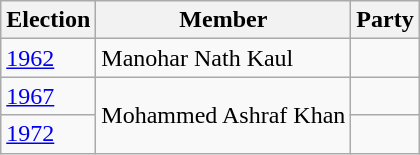<table class="wikitable sortable">
<tr>
<th>Election</th>
<th>Member</th>
<th colspan=2>Party</th>
</tr>
<tr>
<td><a href='#'>1962</a></td>
<td>Manohar Nath Kaul</td>
<td></td>
</tr>
<tr>
<td><a href='#'>1967</a></td>
<td rowspan=2>Mohammed Ashraf Khan</td>
<td></td>
</tr>
<tr>
<td><a href='#'>1972</a></td>
</tr>
</table>
